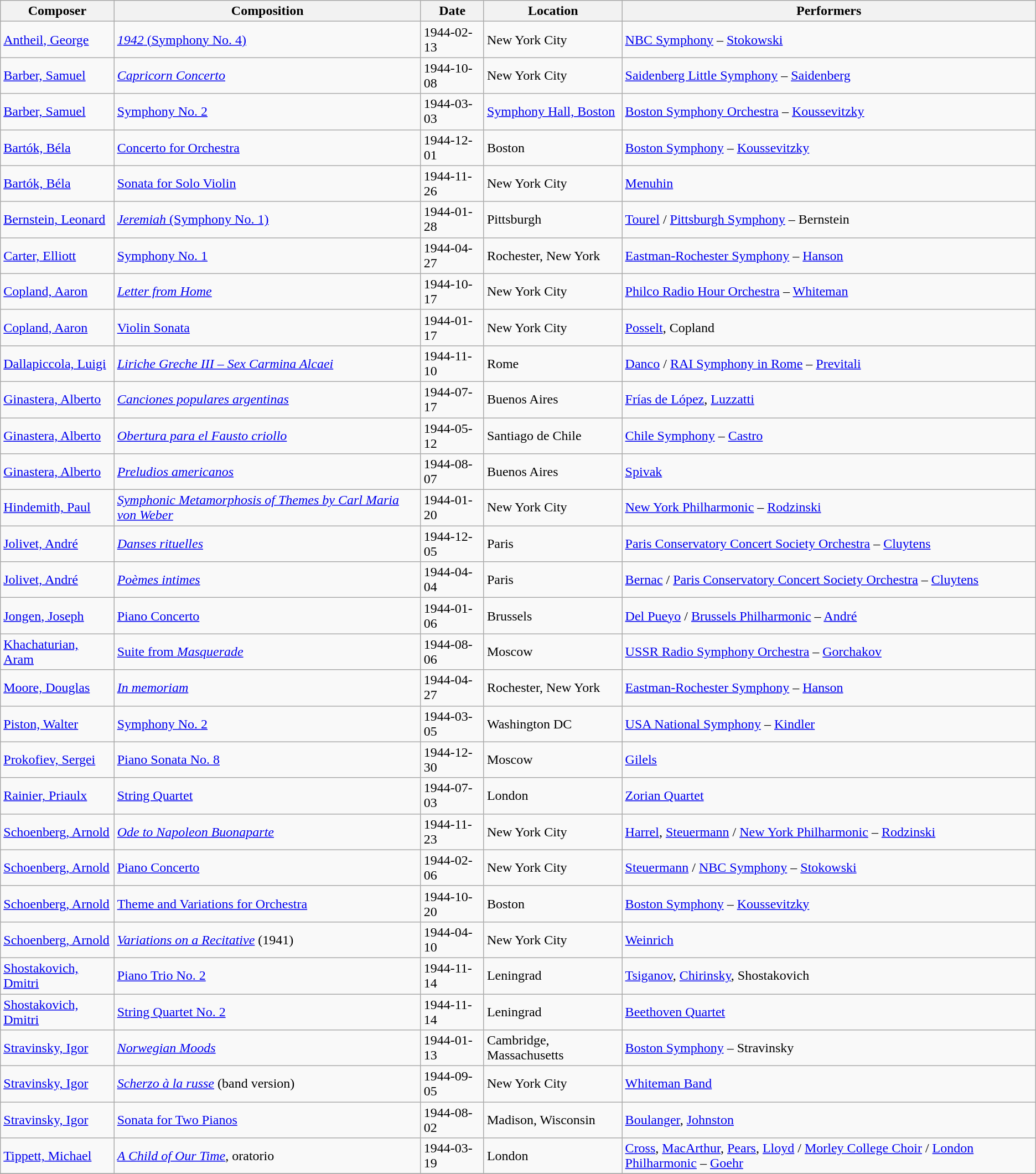<table class="wikitable sortable">
<tr>
<th>Composer</th>
<th>Composition</th>
<th>Date</th>
<th>Location</th>
<th>Performers</th>
</tr>
<tr>
<td><a href='#'>Antheil, George</a></td>
<td><a href='#'><em>1942</em> (Symphony No. 4)</a></td>
<td>1944-02-13</td>
<td>New York City</td>
<td><a href='#'>NBC Symphony</a> – <a href='#'>Stokowski</a></td>
</tr>
<tr>
<td><a href='#'>Barber, Samuel</a></td>
<td><em><a href='#'>Capricorn Concerto</a></em></td>
<td>1944-10-08</td>
<td>New York City</td>
<td><a href='#'>Saidenberg Little Symphony</a> – <a href='#'>Saidenberg</a></td>
</tr>
<tr>
<td><a href='#'>Barber, Samuel</a></td>
<td><a href='#'>Symphony No. 2</a></td>
<td>1944-03-03</td>
<td><a href='#'>Symphony Hall, Boston</a></td>
<td><a href='#'>Boston Symphony Orchestra</a> – <a href='#'>Koussevitzky</a></td>
</tr>
<tr>
<td><a href='#'>Bartók, Béla</a></td>
<td><a href='#'>Concerto for Orchestra</a></td>
<td>1944-12-01</td>
<td>Boston</td>
<td><a href='#'>Boston Symphony</a> – <a href='#'>Koussevitzky</a></td>
</tr>
<tr>
<td><a href='#'>Bartók, Béla</a></td>
<td><a href='#'>Sonata for Solo Violin</a></td>
<td>1944-11-26</td>
<td>New York City</td>
<td><a href='#'>Menuhin</a></td>
</tr>
<tr>
<td><a href='#'>Bernstein, Leonard</a></td>
<td><a href='#'><em>Jeremiah</em> (Symphony No. 1)</a></td>
<td>1944-01-28</td>
<td>Pittsburgh</td>
<td><a href='#'>Tourel</a> / <a href='#'>Pittsburgh Symphony</a> – Bernstein</td>
</tr>
<tr>
<td><a href='#'>Carter, Elliott</a></td>
<td><a href='#'>Symphony No. 1</a></td>
<td>1944-04-27</td>
<td>Rochester, New York</td>
<td><a href='#'>Eastman-Rochester Symphony</a> – <a href='#'>Hanson</a></td>
</tr>
<tr>
<td><a href='#'>Copland, Aaron</a></td>
<td><em><a href='#'>Letter from Home</a></em></td>
<td>1944-10-17</td>
<td>New York City</td>
<td><a href='#'>Philco Radio Hour Orchestra</a> – <a href='#'>Whiteman</a></td>
</tr>
<tr>
<td><a href='#'>Copland, Aaron</a></td>
<td><a href='#'>Violin Sonata</a></td>
<td>1944-01-17</td>
<td>New York City</td>
<td><a href='#'>Posselt</a>, Copland</td>
</tr>
<tr>
<td><a href='#'>Dallapiccola, Luigi</a></td>
<td><em><a href='#'>Liriche Greche III – Sex Carmina Alcaei</a></em></td>
<td>1944-11-10</td>
<td>Rome</td>
<td><a href='#'>Danco</a> / <a href='#'>RAI Symphony in Rome</a> – <a href='#'>Previtali</a></td>
</tr>
<tr>
<td><a href='#'>Ginastera, Alberto</a></td>
<td><em><a href='#'>Canciones populares argentinas</a></em></td>
<td>1944-07-17</td>
<td>Buenos Aires</td>
<td><a href='#'>Frías de López</a>, <a href='#'>Luzzatti</a></td>
</tr>
<tr>
<td><a href='#'>Ginastera, Alberto</a></td>
<td><em><a href='#'>Obertura para el Fausto criollo</a></em></td>
<td>1944-05-12</td>
<td>Santiago de Chile</td>
<td><a href='#'>Chile Symphony</a> – <a href='#'>Castro</a></td>
</tr>
<tr>
<td><a href='#'>Ginastera, Alberto</a></td>
<td><em><a href='#'>Preludios americanos</a></em></td>
<td>1944-08-07</td>
<td>Buenos Aires</td>
<td><a href='#'>Spivak</a></td>
</tr>
<tr>
<td><a href='#'>Hindemith, Paul</a></td>
<td><em><a href='#'>Symphonic Metamorphosis of Themes by Carl Maria von Weber</a></em></td>
<td>1944-01-20</td>
<td>New York City</td>
<td><a href='#'>New York Philharmonic</a> – <a href='#'>Rodzinski</a></td>
</tr>
<tr>
<td><a href='#'>Jolivet, André</a></td>
<td><em><a href='#'>Danses rituelles</a></em></td>
<td>1944-12-05</td>
<td>Paris</td>
<td><a href='#'>Paris Conservatory Concert Society Orchestra</a> – <a href='#'>Cluytens</a></td>
</tr>
<tr>
<td><a href='#'>Jolivet, André</a></td>
<td><em><a href='#'>Poèmes intimes</a></em></td>
<td>1944-04-04</td>
<td>Paris</td>
<td><a href='#'>Bernac</a> / <a href='#'>Paris Conservatory Concert Society Orchestra</a> – <a href='#'>Cluytens</a></td>
</tr>
<tr>
<td><a href='#'>Jongen, Joseph</a></td>
<td><a href='#'>Piano Concerto</a></td>
<td>1944-01-06</td>
<td>Brussels</td>
<td><a href='#'>Del Pueyo</a> / <a href='#'>Brussels Philharmonic</a> – <a href='#'>André</a></td>
</tr>
<tr>
<td><a href='#'>Khachaturian, Aram</a></td>
<td><a href='#'>Suite from <em>Masquerade</em></a></td>
<td>1944-08-06</td>
<td>Moscow</td>
<td><a href='#'>USSR Radio Symphony Orchestra</a> – <a href='#'>Gorchakov</a></td>
</tr>
<tr>
<td><a href='#'>Moore, Douglas</a></td>
<td><em><a href='#'>In memoriam</a></em></td>
<td>1944-04-27</td>
<td>Rochester, New York</td>
<td><a href='#'>Eastman-Rochester Symphony</a> – <a href='#'>Hanson</a></td>
</tr>
<tr>
<td><a href='#'>Piston, Walter</a></td>
<td><a href='#'>Symphony No. 2</a></td>
<td>1944-03-05</td>
<td>Washington DC</td>
<td><a href='#'>USA National Symphony</a> – <a href='#'>Kindler</a></td>
</tr>
<tr>
<td><a href='#'>Prokofiev, Sergei</a></td>
<td><a href='#'>Piano Sonata No. 8</a></td>
<td>1944-12-30</td>
<td>Moscow</td>
<td><a href='#'>Gilels</a></td>
</tr>
<tr>
<td><a href='#'>Rainier, Priaulx</a></td>
<td><a href='#'>String Quartet</a></td>
<td>1944-07-03</td>
<td>London</td>
<td><a href='#'>Zorian Quartet</a></td>
</tr>
<tr>
<td><a href='#'>Schoenberg, Arnold</a></td>
<td><em><a href='#'>Ode to Napoleon Buonaparte</a></em></td>
<td>1944-11-23</td>
<td>New York City</td>
<td><a href='#'>Harrel</a>, <a href='#'>Steuermann</a> / <a href='#'>New York Philharmonic</a> – <a href='#'>Rodzinski</a></td>
</tr>
<tr>
<td><a href='#'>Schoenberg, Arnold</a></td>
<td><a href='#'>Piano Concerto</a></td>
<td>1944-02-06</td>
<td>New York City</td>
<td><a href='#'>Steuermann</a> / <a href='#'>NBC Symphony</a> – <a href='#'>Stokowski</a></td>
</tr>
<tr>
<td><a href='#'>Schoenberg, Arnold</a></td>
<td><a href='#'>Theme and Variations for Orchestra</a></td>
<td>1944-10-20</td>
<td>Boston</td>
<td><a href='#'>Boston Symphony</a> – <a href='#'>Koussevitzky</a></td>
</tr>
<tr>
<td><a href='#'>Schoenberg, Arnold</a></td>
<td><em><a href='#'>Variations on a Recitative</a></em> (1941)</td>
<td>1944-04-10</td>
<td>New York City</td>
<td><a href='#'>Weinrich</a></td>
</tr>
<tr>
<td><a href='#'>Shostakovich, Dmitri</a></td>
<td><a href='#'>Piano Trio No. 2</a></td>
<td>1944-11-14</td>
<td>Leningrad</td>
<td><a href='#'>Tsiganov</a>, <a href='#'>Chirinsky</a>, Shostakovich</td>
</tr>
<tr>
<td><a href='#'>Shostakovich, Dmitri</a></td>
<td><a href='#'>String Quartet No. 2</a></td>
<td>1944-11-14</td>
<td>Leningrad</td>
<td><a href='#'>Beethoven Quartet</a></td>
</tr>
<tr>
<td><a href='#'>Stravinsky, Igor</a></td>
<td><em><a href='#'>Norwegian Moods</a></em></td>
<td>1944-01-13</td>
<td>Cambridge, Massachusetts</td>
<td><a href='#'>Boston Symphony</a> – Stravinsky</td>
</tr>
<tr>
<td><a href='#'>Stravinsky, Igor</a></td>
<td><em><a href='#'>Scherzo à la russe</a></em> (band version)</td>
<td>1944-09-05</td>
<td>New York City</td>
<td><a href='#'>Whiteman Band</a></td>
</tr>
<tr>
<td><a href='#'>Stravinsky, Igor</a></td>
<td><a href='#'>Sonata for Two Pianos</a></td>
<td>1944-08-02</td>
<td>Madison, Wisconsin</td>
<td><a href='#'>Boulanger</a>, <a href='#'>Johnston</a></td>
</tr>
<tr>
<td><a href='#'>Tippett, Michael</a></td>
<td><em><a href='#'>A Child of Our Time</a></em>, oratorio</td>
<td>1944-03-19</td>
<td>London</td>
<td><a href='#'>Cross</a>, <a href='#'>MacArthur</a>, <a href='#'>Pears</a>, <a href='#'>Lloyd</a> / <a href='#'>Morley College Choir</a> / <a href='#'>London Philharmonic</a> – <a href='#'>Goehr</a></td>
</tr>
<tr>
</tr>
</table>
